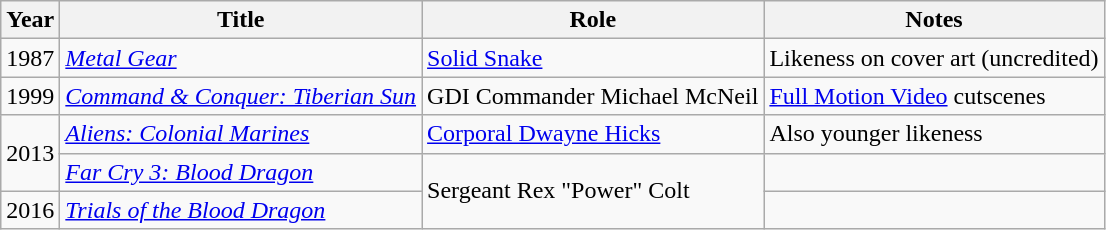<table class="wikitable sortable">
<tr>
<th>Year</th>
<th>Title</th>
<th>Role</th>
<th class="unsortable">Notes</th>
</tr>
<tr>
<td>1987</td>
<td><em><a href='#'>Metal Gear</a></em></td>
<td><a href='#'>Solid Snake</a></td>
<td>Likeness on cover art (uncredited)</td>
</tr>
<tr>
<td>1999</td>
<td><em><a href='#'>Command & Conquer: Tiberian Sun</a></em></td>
<td>GDI Commander Michael McNeil</td>
<td><a href='#'>Full Motion Video</a> cutscenes</td>
</tr>
<tr>
<td rowspan="2">2013</td>
<td><em><a href='#'>Aliens: Colonial Marines</a></em></td>
<td><a href='#'>Corporal Dwayne Hicks</a></td>
<td>Also younger likeness</td>
</tr>
<tr>
<td><em><a href='#'>Far Cry 3: Blood Dragon</a></em></td>
<td rowspan="2">Sergeant Rex "Power" Colt</td>
<td></td>
</tr>
<tr>
<td>2016</td>
<td><em><a href='#'>Trials of the Blood Dragon</a></em></td>
<td></td>
</tr>
</table>
